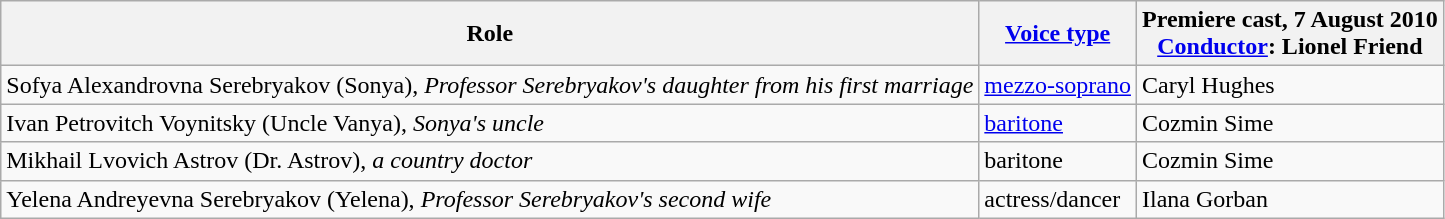<table class="wikitable">
<tr>
<th>Role</th>
<th><a href='#'>Voice type</a></th>
<th>Premiere cast, 7 August 2010<br><a href='#'>Conductor</a>: Lionel Friend</th>
</tr>
<tr>
<td>Sofya Alexandrovna Serebryakov (Sonya), <em>Professor Serebryakov's daughter from his first marriage</em></td>
<td><a href='#'>mezzo-soprano</a></td>
<td>Caryl Hughes</td>
</tr>
<tr>
<td>Ivan Petrovitch Voynitsky (Uncle Vanya), <em>Sonya's uncle</em></td>
<td><a href='#'>baritone</a></td>
<td>Cozmin Sime</td>
</tr>
<tr>
<td>Mikhail Lvovich Astrov (Dr. Astrov), <em>a country doctor</em></td>
<td>baritone</td>
<td>Cozmin Sime</td>
</tr>
<tr>
<td>Yelena Andreyevna Serebryakov (Yelena), <em>Professor Serebryakov's second wife</em></td>
<td>actress/dancer</td>
<td>Ilana Gorban</td>
</tr>
</table>
